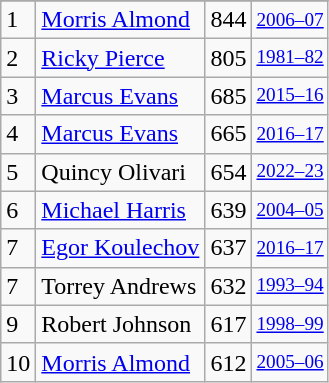<table class="wikitable">
<tr>
</tr>
<tr>
<td>1</td>
<td><a href='#'>Morris Almond</a></td>
<td>844</td>
<td style="font-size:80%;"><a href='#'>2006–07</a></td>
</tr>
<tr>
<td>2</td>
<td><a href='#'>Ricky Pierce</a></td>
<td>805</td>
<td style="font-size:80%;"><a href='#'>1981–82</a></td>
</tr>
<tr>
<td>3</td>
<td><a href='#'>Marcus Evans</a></td>
<td>685</td>
<td style="font-size:80%;"><a href='#'>2015–16</a></td>
</tr>
<tr>
<td>4</td>
<td><a href='#'>Marcus Evans</a></td>
<td>665</td>
<td style="font-size:80%;"><a href='#'>2016–17</a></td>
</tr>
<tr>
<td>5</td>
<td>Quincy Olivari</td>
<td>654</td>
<td style="font-size:80%;"><a href='#'>2022–23</a></td>
</tr>
<tr>
<td>6</td>
<td><a href='#'>Michael Harris</a></td>
<td>639</td>
<td style="font-size:80%;"><a href='#'>2004–05</a></td>
</tr>
<tr>
<td>7</td>
<td><a href='#'>Egor Koulechov</a></td>
<td>637</td>
<td style="font-size:80%;"><a href='#'>2016–17</a></td>
</tr>
<tr>
<td>7</td>
<td>Torrey Andrews</td>
<td>632</td>
<td style="font-size:80%;"><a href='#'>1993–94</a></td>
</tr>
<tr>
<td>9</td>
<td>Robert Johnson</td>
<td>617</td>
<td style="font-size:80%;"><a href='#'>1998–99</a></td>
</tr>
<tr>
<td>10</td>
<td><a href='#'>Morris Almond</a></td>
<td>612</td>
<td style="font-size:80%;"><a href='#'>2005–06</a></td>
</tr>
</table>
